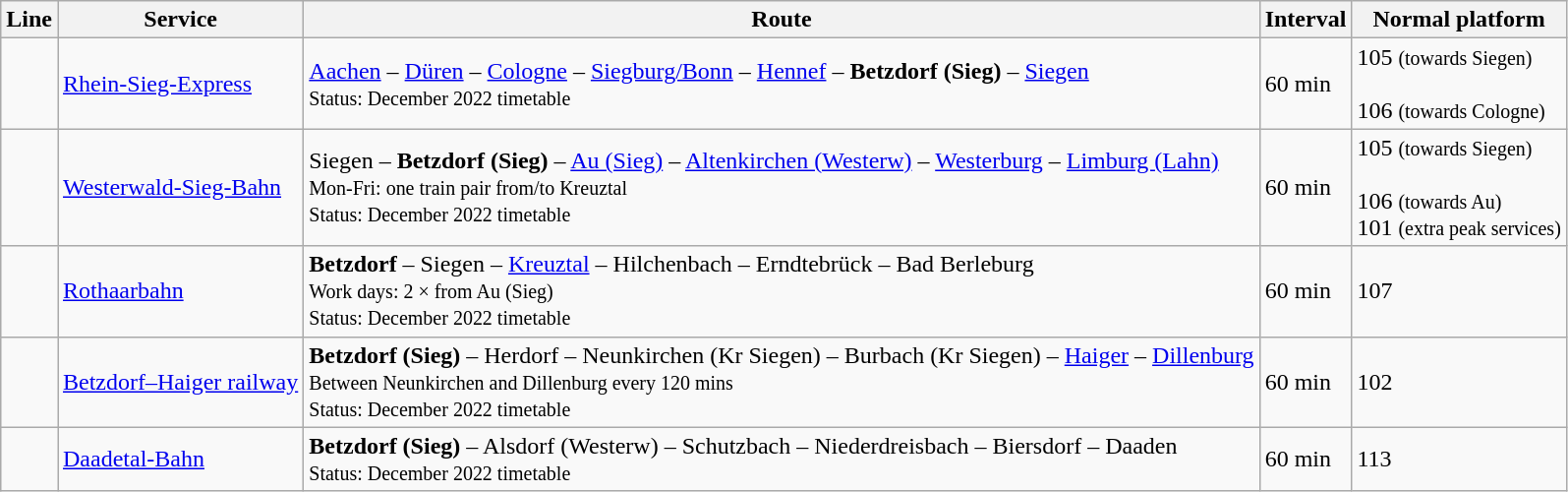<table class="wikitable">
<tr>
<th>Line</th>
<th>Service</th>
<th>Route</th>
<th>Interval</th>
<th>Normal platform</th>
</tr>
<tr>
<td></td>
<td><a href='#'>Rhein-Sieg-Express</a></td>
<td><a href='#'>Aachen</a> – <a href='#'>Düren</a> – <a href='#'>Cologne</a> – <a href='#'>Siegburg/Bonn</a> – <a href='#'>Hennef</a> – <strong> Betzdorf (Sieg)</strong> – <a href='#'>Siegen</a><br><small>Status: December 2022 timetable</small></td>
<td>60 min</td>
<td>105 <small>(towards Siegen)</small><br><br>106 <small>(towards Cologne)</small></td>
</tr>
<tr>
<td></td>
<td><a href='#'>Westerwald-Sieg-Bahn</a></td>
<td>Siegen – <strong>Betzdorf (Sieg)</strong> – <a href='#'>Au (Sieg)</a> – <a href='#'>Altenkirchen (Westerw)</a> – <a href='#'>Westerburg</a> – <a href='#'>Limburg (Lahn)</a><br><small>Mon-Fri: one train pair from/to Kreuztal<br>Status: December 2022 timetable</small></td>
<td>60 min</td>
<td>105 <small>(towards Siegen)</small><br><br>106 <small>(towards  Au)</small><br>
101 <small>(extra peak services)</small></td>
</tr>
<tr>
<td></td>
<td><a href='#'>Rothaarbahn</a></td>
<td><strong>Betzdorf</strong> – Siegen – <a href='#'>Kreuztal</a> – Hilchenbach – Erndtebrück – Bad Berleburg<br><small>Work days: 2 × from Au (Sieg)<br>Status: December 2022 timetable</small></td>
<td>60 min</td>
<td>107</td>
</tr>
<tr>
<td></td>
<td><a href='#'>Betzdorf–Haiger railway</a></td>
<td><strong>Betzdorf (Sieg)</strong> – Herdorf – Neunkirchen (Kr Siegen) – Burbach (Kr Siegen) – <a href='#'>Haiger</a> – <a href='#'>Dillenburg</a><br><small>Between Neunkirchen and Dillenburg every 120 mins<br>Status: December 2022 timetable</small></td>
<td>60 min</td>
<td>102</td>
</tr>
<tr>
<td></td>
<td><a href='#'>Daadetal-Bahn</a></td>
<td><strong>Betzdorf (Sieg)</strong> – Alsdorf (Westerw) – Schutzbach – Niederdreisbach – Biersdorf – Daaden<br><small>Status: December 2022 timetable</small></td>
<td>60 min</td>
<td>113</td>
</tr>
</table>
